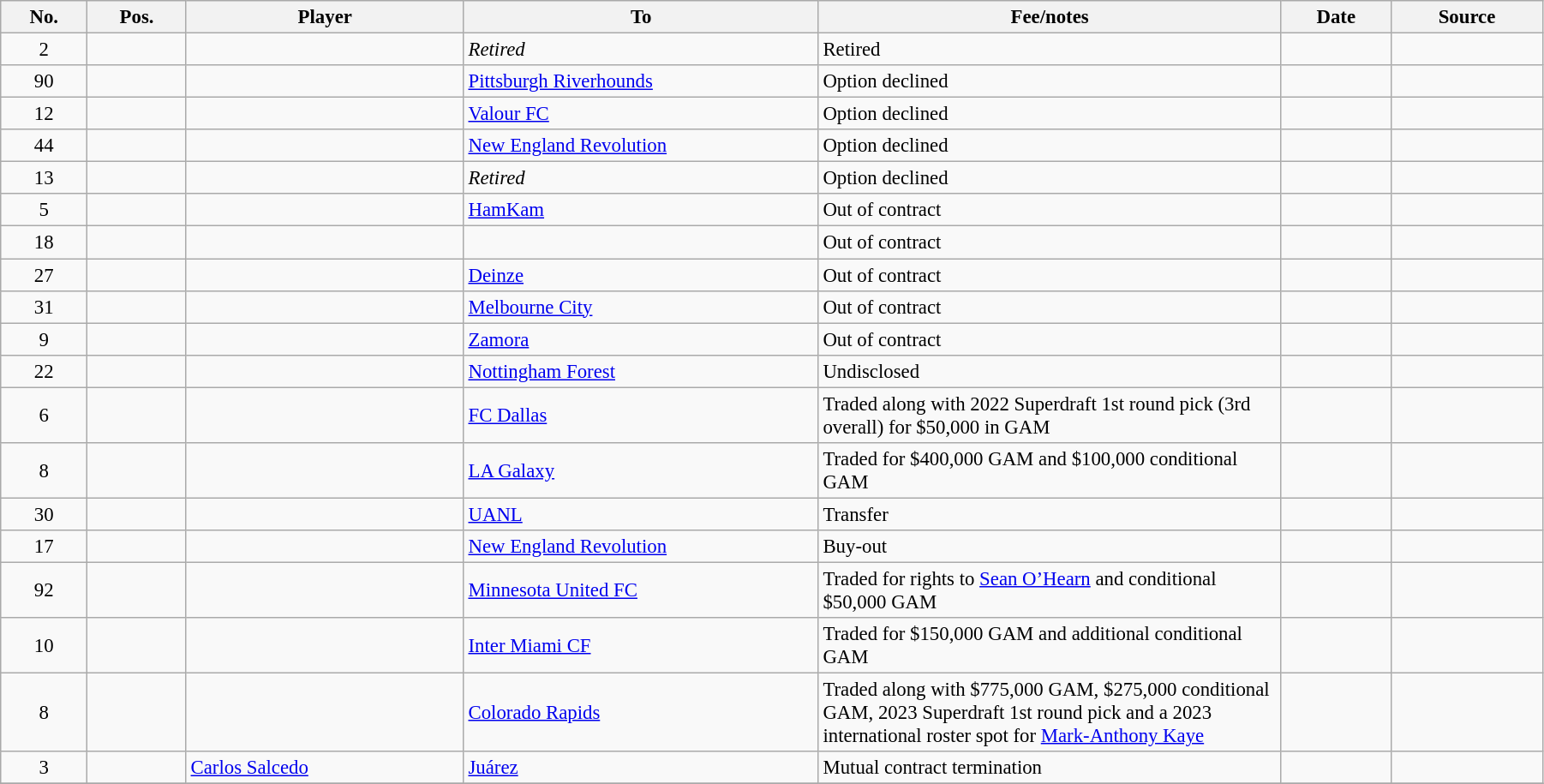<table class="wikitable sortable" style=" text-align:center; font-size:95%; width:95%; text-align:left;">
<tr>
<th>No.</th>
<th>Pos.</th>
<th scope="col" style="width: 18%;">Player</th>
<th scope="col" style="width: 23%;">To</th>
<th scope="col" style="width: 30%;">Fee/notes</th>
<th>Date</th>
<th>Source</th>
</tr>
<tr>
<td align=center>2</td>
<td align=center></td>
<td></td>
<td><em>Retired</em></td>
<td>Retired</td>
<td></td>
<td></td>
</tr>
<tr>
<td align=center>90</td>
<td align=center></td>
<td></td>
<td> <a href='#'>Pittsburgh Riverhounds</a></td>
<td>Option declined</td>
<td></td>
<td></td>
</tr>
<tr>
<td align=center>12</td>
<td align=center></td>
<td></td>
<td> <a href='#'>Valour FC</a></td>
<td>Option declined</td>
<td></td>
<td></td>
</tr>
<tr>
<td align=center>44</td>
<td align=center></td>
<td></td>
<td> <a href='#'>New England Revolution</a></td>
<td>Option declined</td>
<td></td>
<td></td>
</tr>
<tr>
<td align=center>13</td>
<td align=center></td>
<td></td>
<td><em>Retired</em></td>
<td>Option declined</td>
<td></td>
<td></td>
</tr>
<tr>
<td align=center>5</td>
<td align=center></td>
<td></td>
<td> <a href='#'>HamKam</a></td>
<td>Out of contract</td>
<td></td>
<td></td>
</tr>
<tr>
<td align=center>18</td>
<td align=center></td>
<td></td>
<td></td>
<td>Out of contract</td>
<td></td>
<td></td>
</tr>
<tr>
<td align=center>27</td>
<td align=center></td>
<td></td>
<td> <a href='#'>Deinze</a></td>
<td>Out of contract</td>
<td></td>
<td></td>
</tr>
<tr>
<td align=center>31</td>
<td align=center></td>
<td></td>
<td> <a href='#'>Melbourne City</a></td>
<td>Out of contract</td>
<td></td>
<td></td>
</tr>
<tr>
<td align=center>9</td>
<td align=center></td>
<td></td>
<td> <a href='#'>Zamora</a></td>
<td>Out of contract</td>
<td></td>
<td></td>
</tr>
<tr>
<td align=center>22</td>
<td align=center></td>
<td></td>
<td> <a href='#'>Nottingham Forest</a></td>
<td>Undisclosed</td>
<td></td>
<td></td>
</tr>
<tr>
<td align=center>6</td>
<td align=center></td>
<td></td>
<td> <a href='#'>FC Dallas</a></td>
<td>Traded along with 2022 Superdraft 1st round pick (3rd overall) for $50,000 in GAM</td>
<td></td>
<td></td>
</tr>
<tr>
<td align=center>8</td>
<td align=center></td>
<td></td>
<td> <a href='#'>LA Galaxy</a></td>
<td>Traded for $400,000 GAM and $100,000 conditional GAM</td>
<td></td>
<td></td>
</tr>
<tr>
<td align=center>30</td>
<td align=center></td>
<td></td>
<td> <a href='#'>UANL</a></td>
<td>Transfer</td>
<td></td>
<td></td>
</tr>
<tr>
<td align=center>17</td>
<td align=center></td>
<td></td>
<td> <a href='#'>New England Revolution</a></td>
<td>Buy-out</td>
<td></td>
<td></td>
</tr>
<tr>
<td align=center>92</td>
<td align=center></td>
<td></td>
<td> <a href='#'>Minnesota United FC</a></td>
<td>Traded for rights to <a href='#'>Sean O’Hearn</a> and conditional $50,000 GAM</td>
<td></td>
<td></td>
</tr>
<tr>
<td align=center>10</td>
<td align=center></td>
<td></td>
<td> <a href='#'>Inter Miami CF</a></td>
<td>Traded for $150,000 GAM and additional conditional GAM</td>
<td></td>
<td></td>
</tr>
<tr>
<td align=center>8</td>
<td align=center></td>
<td></td>
<td> <a href='#'>Colorado Rapids</a></td>
<td>Traded along with $775,000 GAM, $275,000 conditional GAM, 2023 Superdraft 1st round pick and a 2023 international roster spot for <a href='#'>Mark-Anthony Kaye</a></td>
<td></td>
<td></td>
</tr>
<tr>
<td align=center>3</td>
<td align=center></td>
<td> <a href='#'>Carlos Salcedo</a></td>
<td> <a href='#'>Juárez</a></td>
<td>Mutual contract termination</td>
<td></td>
<td></td>
</tr>
<tr>
</tr>
</table>
